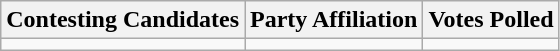<table class="wikitable sortable">
<tr>
<th>Contesting Candidates</th>
<th>Party Affiliation</th>
<th>Votes Polled</th>
</tr>
<tr>
<td></td>
<td></td>
<td></td>
</tr>
</table>
